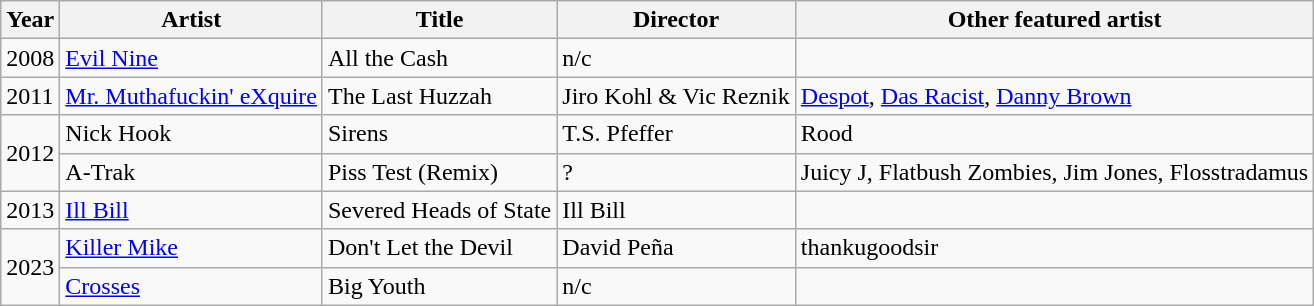<table class="wikitable">
<tr>
<th>Year</th>
<th>Artist</th>
<th>Title</th>
<th>Director</th>
<th>Other featured artist</th>
</tr>
<tr>
<td>2008</td>
<td><a href='#'>Evil Nine</a></td>
<td>All the Cash</td>
<td>n/c</td>
<td></td>
</tr>
<tr>
<td>2011</td>
<td><a href='#'>Mr. Muthafuckin' eXquire</a></td>
<td>The Last Huzzah</td>
<td>Jiro Kohl & Vic Reznik</td>
<td><a href='#'>Despot</a>, <a href='#'>Das Racist</a>, <a href='#'>Danny Brown</a></td>
</tr>
<tr>
<td rowspan="2">2012</td>
<td>Nick Hook</td>
<td>Sirens</td>
<td>T.S. Pfeffer</td>
<td>Rood</td>
</tr>
<tr>
<td>A-Trak</td>
<td>Piss Test (Remix)</td>
<td>?</td>
<td>Juicy J, Flatbush Zombies, Jim Jones, Flosstradamus</td>
</tr>
<tr>
<td>2013</td>
<td><a href='#'>Ill Bill</a></td>
<td>Severed Heads of State</td>
<td>Ill Bill</td>
<td></td>
</tr>
<tr>
<td rowspan="2">2023</td>
<td><a href='#'>Killer Mike</a></td>
<td>Don't Let the Devil</td>
<td>David Peña</td>
<td>thankugoodsir</td>
</tr>
<tr>
<td><a href='#'>Crosses</a></td>
<td>Big Youth</td>
<td>n/c</td>
<td></td>
</tr>
</table>
